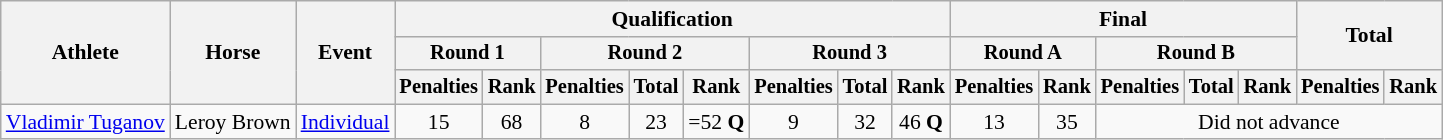<table class="wikitable" style="font-size:90%">
<tr>
<th rowspan="3">Athlete</th>
<th rowspan="3">Horse</th>
<th rowspan="3">Event</th>
<th colspan="8">Qualification</th>
<th colspan="5">Final</th>
<th rowspan=2 colspan="2">Total</th>
</tr>
<tr style="font-size:95%">
<th colspan="2">Round 1</th>
<th colspan="3">Round 2</th>
<th colspan="3">Round 3</th>
<th colspan="2">Round A</th>
<th colspan="3">Round B</th>
</tr>
<tr style="font-size:95%">
<th>Penalties</th>
<th>Rank</th>
<th>Penalties</th>
<th>Total</th>
<th>Rank</th>
<th>Penalties</th>
<th>Total</th>
<th>Rank</th>
<th>Penalties</th>
<th>Rank</th>
<th>Penalties</th>
<th>Total</th>
<th>Rank</th>
<th>Penalties</th>
<th>Rank</th>
</tr>
<tr align=center>
<td align=left><a href='#'>Vladimir Tuganov</a></td>
<td align=left>Leroy Brown</td>
<td align=left><a href='#'>Individual</a></td>
<td>15</td>
<td>68</td>
<td>8</td>
<td>23</td>
<td>=52 <strong>Q</strong></td>
<td>9</td>
<td>32</td>
<td>46 <strong>Q</strong></td>
<td>13</td>
<td>35</td>
<td colspan=5>Did not advance</td>
</tr>
</table>
